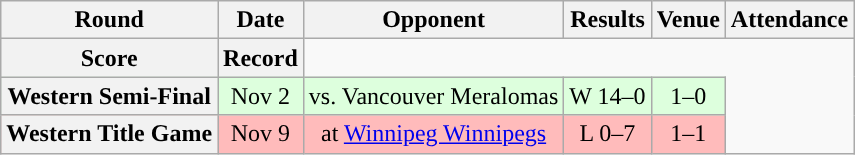<table class="wikitable" style="text-align:center">
<tr>
<th>Round</th>
<th>Date</th>
<th>Opponent</th>
<th>Results</th>
<th>Venue</th>
<th>Attendance</th>
</tr>
<tr>
<th>Score</th>
<th>Record</th>
</tr>
<tr style="background:#ddffdd">
<th>Western Semi-Final</th>
<td>Nov 2</td>
<td>vs. Vancouver Meralomas</td>
<td>W 14–0</td>
<td>1–0</td>
</tr>
<tr style="background:#ffbbbb">
<th>Western Title Game</th>
<td>Nov 9</td>
<td>at <a href='#'>Winnipeg Winnipegs</a></td>
<td>L 0–7</td>
<td>1–1</td>
</tr>
</table>
